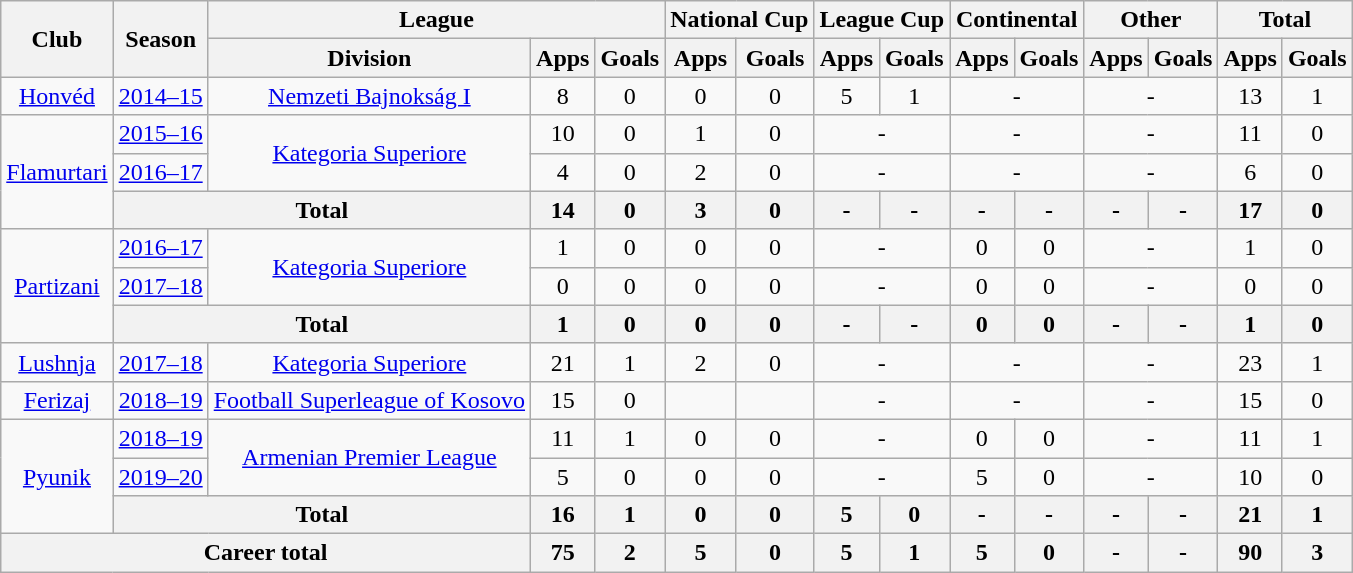<table class="wikitable" style="text-align: center">
<tr>
<th rowspan="2">Club</th>
<th rowspan="2">Season</th>
<th colspan="3">League</th>
<th colspan="2">National Cup</th>
<th colspan="2">League Cup</th>
<th colspan="2">Continental</th>
<th colspan="2">Other</th>
<th colspan="2">Total</th>
</tr>
<tr>
<th>Division</th>
<th>Apps</th>
<th>Goals</th>
<th>Apps</th>
<th>Goals</th>
<th>Apps</th>
<th>Goals</th>
<th>Apps</th>
<th>Goals</th>
<th>Apps</th>
<th>Goals</th>
<th>Apps</th>
<th>Goals</th>
</tr>
<tr>
<td><a href='#'>Honvéd</a></td>
<td><a href='#'>2014–15</a></td>
<td><a href='#'>Nemzeti Bajnokság I</a></td>
<td>8</td>
<td>0</td>
<td>0</td>
<td>0</td>
<td>5</td>
<td>1</td>
<td colspan="2">-</td>
<td colspan="2">-</td>
<td>13</td>
<td>1</td>
</tr>
<tr>
<td rowspan="3"><a href='#'>Flamurtari</a></td>
<td><a href='#'>2015–16</a></td>
<td rowspan="2"><a href='#'>Kategoria Superiore</a></td>
<td>10</td>
<td>0</td>
<td>1</td>
<td>0</td>
<td colspan="2">-</td>
<td colspan="2">-</td>
<td colspan="2">-</td>
<td>11</td>
<td>0</td>
</tr>
<tr>
<td><a href='#'>2016–17</a></td>
<td>4</td>
<td>0</td>
<td>2</td>
<td>0</td>
<td colspan="2">-</td>
<td colspan="2">-</td>
<td colspan="2">-</td>
<td>6</td>
<td>0</td>
</tr>
<tr>
<th colspan="2">Total</th>
<th>14</th>
<th>0</th>
<th>3</th>
<th>0</th>
<th>-</th>
<th>-</th>
<th>-</th>
<th>-</th>
<th>-</th>
<th>-</th>
<th>17</th>
<th>0</th>
</tr>
<tr>
<td rowspan="3"><a href='#'>Partizani</a></td>
<td><a href='#'>2016–17</a></td>
<td rowspan="2"><a href='#'>Kategoria Superiore</a></td>
<td>1</td>
<td>0</td>
<td>0</td>
<td>0</td>
<td colspan="2">-</td>
<td>0</td>
<td>0</td>
<td colspan="2">-</td>
<td>1</td>
<td>0</td>
</tr>
<tr>
<td><a href='#'>2017–18</a></td>
<td>0</td>
<td>0</td>
<td>0</td>
<td>0</td>
<td colspan="2">-</td>
<td>0</td>
<td>0</td>
<td colspan="2">-</td>
<td>0</td>
<td>0</td>
</tr>
<tr>
<th colspan="2">Total</th>
<th>1</th>
<th>0</th>
<th>0</th>
<th>0</th>
<th>-</th>
<th>-</th>
<th>0</th>
<th>0</th>
<th>-</th>
<th>-</th>
<th>1</th>
<th>0</th>
</tr>
<tr>
<td><a href='#'>Lushnja</a></td>
<td><a href='#'>2017–18</a></td>
<td><a href='#'>Kategoria Superiore</a></td>
<td>21</td>
<td>1</td>
<td>2</td>
<td>0</td>
<td colspan="2">-</td>
<td colspan="2">-</td>
<td colspan="2">-</td>
<td>23</td>
<td>1</td>
</tr>
<tr>
<td><a href='#'>Ferizaj</a></td>
<td><a href='#'>2018–19</a></td>
<td><a href='#'>Football Superleague of Kosovo</a></td>
<td>15</td>
<td>0</td>
<td></td>
<td></td>
<td colspan="2">-</td>
<td colspan="2">-</td>
<td colspan="2">-</td>
<td>15</td>
<td>0</td>
</tr>
<tr>
<td rowspan="3"><a href='#'>Pyunik</a></td>
<td><a href='#'>2018–19</a></td>
<td rowspan="2"><a href='#'>Armenian Premier League</a></td>
<td>11</td>
<td>1</td>
<td>0</td>
<td>0</td>
<td colspan="2">-</td>
<td>0</td>
<td>0</td>
<td colspan="2">-</td>
<td>11</td>
<td>1</td>
</tr>
<tr>
<td><a href='#'>2019–20</a></td>
<td>5</td>
<td>0</td>
<td>0</td>
<td>0</td>
<td colspan="2">-</td>
<td>5</td>
<td>0</td>
<td colspan="2">-</td>
<td>10</td>
<td>0</td>
</tr>
<tr>
<th colspan="2">Total</th>
<th>16</th>
<th>1</th>
<th>0</th>
<th>0</th>
<th>5</th>
<th>0</th>
<th>-</th>
<th>-</th>
<th>-</th>
<th>-</th>
<th>21</th>
<th>1</th>
</tr>
<tr>
<th colspan="3">Career total</th>
<th>75</th>
<th>2</th>
<th>5</th>
<th>0</th>
<th>5</th>
<th>1</th>
<th>5</th>
<th>0</th>
<th>-</th>
<th>-</th>
<th>90</th>
<th>3</th>
</tr>
</table>
